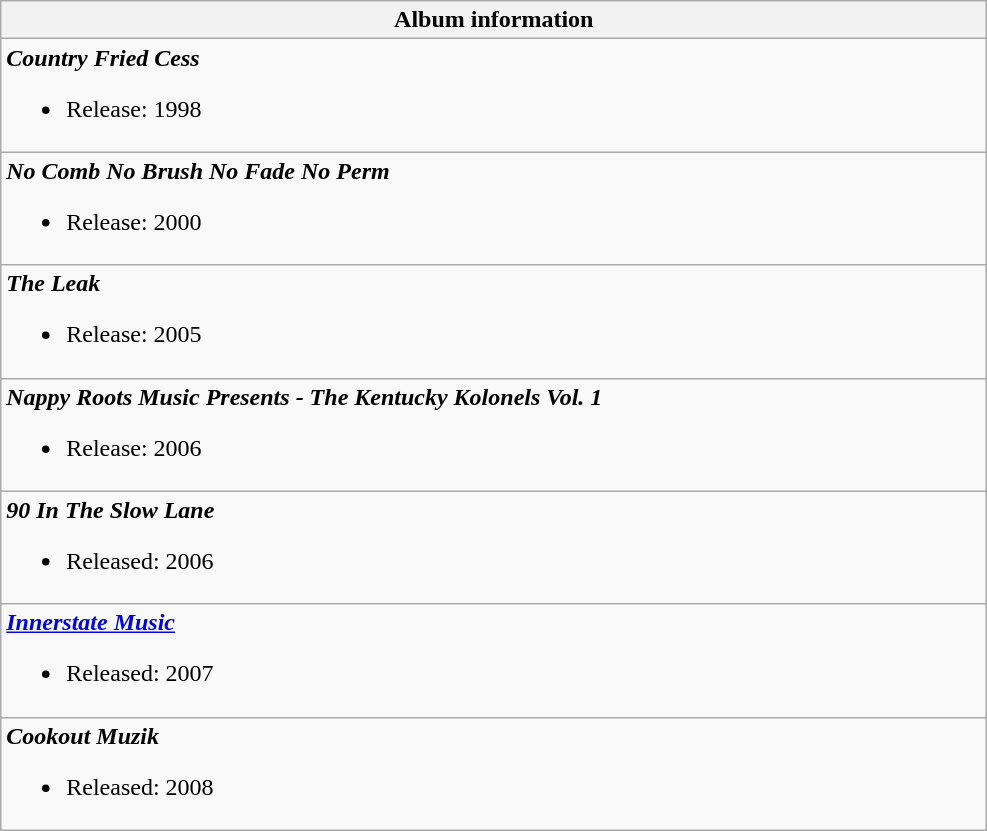<table class="wikitable">
<tr>
<th align="left" width="650">Album information</th>
</tr>
<tr>
<td align="left"><strong><em>Country Fried Cess</em></strong><br><ul><li>Release: 1998</li></ul></td>
</tr>
<tr>
<td align="left"><strong><em>No Comb No Brush No Fade No Perm</em></strong><br><ul><li>Release: 2000</li></ul></td>
</tr>
<tr>
<td align="left"><strong><em>The Leak</em></strong><br><ul><li>Release: 2005</li></ul></td>
</tr>
<tr>
<td align="left"><strong><em>Nappy Roots Music Presents - The Kentucky Kolonels Vol. 1</em></strong><br><ul><li>Release: 2006</li></ul></td>
</tr>
<tr>
<td align="left"><strong><em>90 In The Slow Lane</em></strong><br><ul><li>Released: 2006</li></ul></td>
</tr>
<tr>
<td align="left"><strong><em><a href='#'>Innerstate Music</a></em></strong><br><ul><li>Released: 2007</li></ul></td>
</tr>
<tr>
<td align="left"><strong><em>Cookout Muzik</em></strong><br><ul><li>Released: 2008</li></ul></td>
</tr>
</table>
